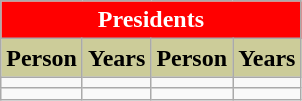<table class="wikitable" style="margin:1em auto 1em autowidth:70%;">
<tr>
<th colspan="6" style="color:white; background:red;">Presidents</th>
</tr>
<tr>
<th style="background:#cc9;">Person</th>
<th style="background:#cc9;">Years</th>
<th style="background:#cc9;">Person</th>
<th style="background:#cc9;">Years</th>
</tr>
<tr>
<td></td>
<td></td>
<td></td>
<td></td>
</tr>
<tr>
<td></td>
<td></td>
<td></td>
<td></td>
</tr>
</table>
